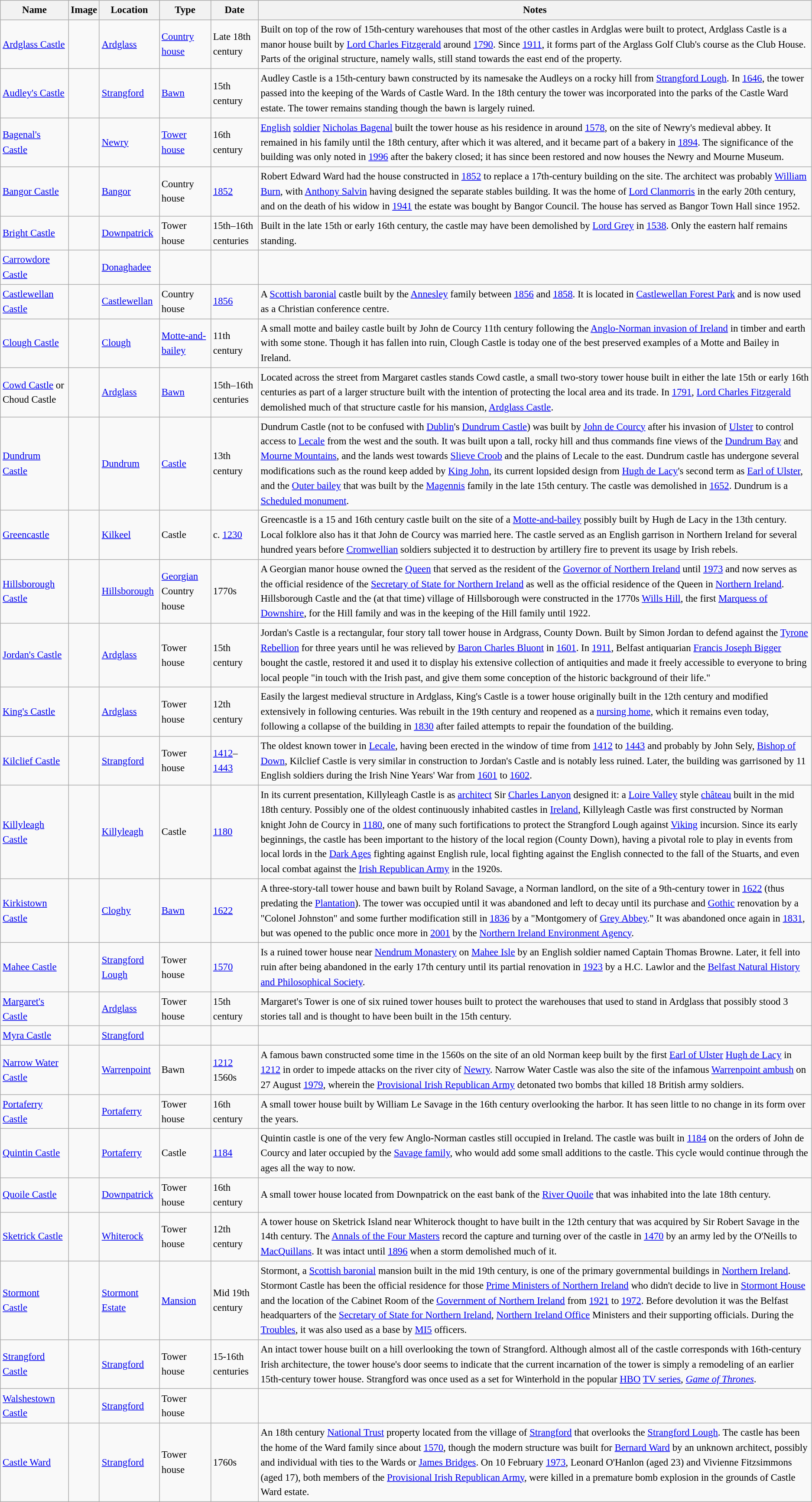<table class="wikitable sortable" style="font-size:95%;border:0px;text-align:left;line-height:150%;">
<tr>
<th>Name</th>
<th>Image</th>
<th>Location</th>
<th>Type</th>
<th>Date</th>
<th class="unsortable">Notes</th>
</tr>
<tr>
<td><a href='#'>Ardglass Castle</a></td>
<td></td>
<td><a href='#'>Ardglass</a> </td>
<td><a href='#'>Country house</a></td>
<td>Late 18th century</td>
<td>Built on top of the row of 15th-century warehouses that most of the other castles in Ardglas were built to protect, Ardglass Castle is a manor house built by <a href='#'>Lord Charles Fitzgerald</a> around <a href='#'>1790</a>. Since <a href='#'>1911</a>, it forms part of the Arglass Golf Club's course as the Club House. Parts of the original structure, namely walls, still stand towards the east end of the property.</td>
</tr>
<tr>
<td><a href='#'>Audley's Castle</a></td>
<td></td>
<td><a href='#'>Strangford</a> </td>
<td><a href='#'>Bawn</a></td>
<td>15th century</td>
<td>Audley Castle is a 15th-century bawn constructed by its namesake the Audleys on a rocky hill  from <a href='#'>Strangford Lough</a>. In <a href='#'>1646</a>, the tower passed into the keeping of the Wards of Castle Ward. In the 18th century the tower was incorporated into the parks of the Castle Ward estate. The tower remains standing though the bawn is largely ruined.</td>
</tr>
<tr>
<td><a href='#'>Bagenal's Castle</a></td>
<td></td>
<td><a href='#'>Newry</a> </td>
<td><a href='#'>Tower house</a></td>
<td>16th century</td>
<td><a href='#'>English</a> <a href='#'>soldier</a> <a href='#'>Nicholas Bagenal</a> built the tower house as his residence in around <a href='#'>1578</a>, on the site of Newry's medieval abbey. It remained in his family until the 18th century, after which it was altered, and it became part of a bakery in <a href='#'>1894</a>. The significance of the building was only noted in <a href='#'>1996</a> after the bakery closed; it has since been restored and now houses the Newry and Mourne Museum.</td>
</tr>
<tr>
<td><a href='#'>Bangor Castle</a></td>
<td></td>
<td><a href='#'>Bangor</a> </td>
<td>Country house</td>
<td><a href='#'>1852</a></td>
<td>Robert Edward Ward had the house constructed in <a href='#'>1852</a> to replace a 17th-century building on the site. The architect was probably <a href='#'>William Burn</a>, with <a href='#'>Anthony Salvin</a> having designed the separate stables building. It was the home of <a href='#'>Lord Clanmorris</a> in the early 20th century, and on the death of his widow in <a href='#'>1941</a> the estate was bought by Bangor Council. The house has served as Bangor Town Hall since 1952.</td>
</tr>
<tr>
<td><a href='#'>Bright Castle</a></td>
<td></td>
<td><a href='#'>Downpatrick</a> </td>
<td>Tower house</td>
<td>15th–16th centuries</td>
<td>Built in the late 15th or early 16th century, the castle may have been demolished by <a href='#'>Lord Grey</a> in <a href='#'>1538</a>. Only the eastern half remains standing.</td>
</tr>
<tr>
<td><a href='#'>Carrowdore Castle</a></td>
<td></td>
<td><a href='#'>Donaghadee</a> </td>
<td></td>
<td></td>
<td></td>
</tr>
<tr>
<td><a href='#'>Castlewellan Castle</a></td>
<td></td>
<td><a href='#'>Castlewellan</a> </td>
<td>Country house</td>
<td><a href='#'>1856</a></td>
<td>A <a href='#'>Scottish baronial</a> castle built by the <a href='#'>Annesley</a> family between <a href='#'>1856</a> and <a href='#'>1858</a>. It is located in <a href='#'>Castlewellan Forest Park</a> and is now used as a Christian conference centre.</td>
</tr>
<tr>
<td><a href='#'>Clough Castle</a></td>
<td></td>
<td><a href='#'>Clough</a> </td>
<td><a href='#'>Motte-and-bailey</a></td>
<td>11th century</td>
<td>A small motte and bailey castle built by John de Courcy 11th century following the <a href='#'>Anglo-Norman invasion of Ireland</a> in timber and earth with some stone. Though it has fallen into ruin, Clough Castle is today one of the best preserved examples of a Motte and Bailey in Ireland.</td>
</tr>
<tr>
<td><a href='#'>Cowd Castle</a> or Choud Castle</td>
<td></td>
<td><a href='#'>Ardglass</a> </td>
<td><a href='#'>Bawn</a></td>
<td>15th–16th centuries</td>
<td>Located across the street from Margaret castles stands Cowd castle, a small two-story tower house built in either the late 15th or early 16th centuries as part of a larger structure built with the intention of protecting the local area and its trade. In <a href='#'>1791</a>, <a href='#'>Lord Charles Fitzgerald</a> demolished much of that structure castle for his mansion, <a href='#'>Ardglass Castle</a>.</td>
</tr>
<tr>
<td><a href='#'>Dundrum Castle</a></td>
<td></td>
<td><a href='#'>Dundrum</a> </td>
<td><a href='#'>Castle</a></td>
<td>13th century</td>
<td>Dundrum Castle (not to be confused with <a href='#'>Dublin</a>'s <a href='#'>Dundrum Castle</a>) was built by <a href='#'>John de Courcy</a> after his invasion of <a href='#'>Ulster</a> to control access to <a href='#'>Lecale</a> from the west and the south. It was built upon a tall, rocky hill and thus commands fine views of the <a href='#'>Dundrum Bay</a> and <a href='#'>Mourne Mountains</a>, and the lands west towards <a href='#'>Slieve Croob</a> and the plains of Lecale to the east. Dundrum castle has undergone several modifications such as the round keep added by <a href='#'>King John</a>, its current lopsided design from <a href='#'>Hugh de Lacy</a>'s second term as <a href='#'>Earl of Ulster</a>, and the <a href='#'>Outer bailey</a> that was built by the <a href='#'>Magennis</a> family in the late 15th century. The castle was demolished in <a href='#'>1652</a>. Dundrum is a <a href='#'>Scheduled monument</a>.</td>
</tr>
<tr>
<td><a href='#'>Greencastle</a></td>
<td></td>
<td><a href='#'>Kilkeel</a> </td>
<td>Castle</td>
<td>c. <a href='#'>1230</a></td>
<td>Greencastle is a 15 and 16th century castle built on the site of a <a href='#'>Motte-and-bailey</a> possibly built by Hugh de Lacy in the 13th century. Local folklore also has it that John de Courcy was married here. The castle served as an English garrison in Northern Ireland for several hundred years before <a href='#'>Cromwellian</a> soldiers subjected it to destruction by artillery fire to prevent its usage by Irish rebels.</td>
</tr>
<tr>
<td><a href='#'>Hillsborough Castle</a></td>
<td></td>
<td><a href='#'>Hillsborough</a> </td>
<td><a href='#'>Georgian</a> Country house</td>
<td>1770s</td>
<td>A Georgian manor house owned the <a href='#'>Queen</a> that served as the resident of the <a href='#'>Governor of Northern Ireland</a> until <a href='#'>1973</a> and now serves as the official residence of the <a href='#'>Secretary of State for Northern Ireland</a> as well as the official residence of the Queen in <a href='#'>Northern Ireland</a>. Hillsborough Castle and the (at that time) village of Hillsborough were constructed in the 1770s <a href='#'>Wills Hill</a>, the first <a href='#'>Marquess of Downshire</a>, for the Hill family and was in the keeping of the Hill family until 1922.</td>
</tr>
<tr>
<td><a href='#'>Jordan's Castle</a></td>
<td></td>
<td><a href='#'>Ardglass</a> </td>
<td>Tower house</td>
<td>15th century</td>
<td>Jordan's Castle is a rectangular, four story tall tower house in Ardgrass, County Down. Built by Simon Jordan to defend against the <a href='#'>Tyrone Rebellion</a> for three years until he was relieved by <a href='#'>Baron Charles Bluont</a> in <a href='#'>1601</a>. In <a href='#'>1911</a>, Belfast antiquarian <a href='#'>Francis Joseph Bigger</a> bought the castle, restored it and used it to display his extensive collection of antiquities and made it freely accessible to everyone to bring local people "in touch with the Irish past, and give them some conception of the historic background of their life."</td>
</tr>
<tr>
<td><a href='#'>King's Castle</a></td>
<td></td>
<td><a href='#'>Ardglass</a> </td>
<td>Tower house</td>
<td>12th century</td>
<td>Easily the largest medieval structure in Ardglass, King's Castle is a tower house originally built in the 12th century and modified extensively in following centuries. Was rebuilt in the 19th century and reopened as a <a href='#'>nursing home</a>, which it remains even today, following a collapse of the building in <a href='#'>1830</a> after failed attempts to repair the foundation of the building.</td>
</tr>
<tr>
<td><a href='#'>Kilclief Castle</a></td>
<td></td>
<td><a href='#'>Strangford</a> </td>
<td>Tower house</td>
<td><a href='#'>1412</a>–<a href='#'>1443</a></td>
<td>The oldest known tower in <a href='#'>Lecale</a>, having been erected in the window of time from <a href='#'>1412</a> to <a href='#'>1443</a> and probably by John Sely, <a href='#'>Bishop of Down</a>, Kilclief Castle is very similar in construction to Jordan's Castle and is notably less ruined. Later, the building was garrisoned by 11 English soldiers during the Irish Nine Years' War from <a href='#'>1601</a> to <a href='#'>1602</a>.</td>
</tr>
<tr>
<td><a href='#'>Killyleagh Castle</a></td>
<td></td>
<td><a href='#'>Killyleagh</a> </td>
<td>Castle</td>
<td><a href='#'>1180</a></td>
<td>In its current presentation, Killyleagh Castle is as <a href='#'>architect</a> Sir <a href='#'>Charles Lanyon</a> designed it: a <a href='#'>Loire Valley</a> style <a href='#'>château</a> built in the mid 18th century. Possibly one of the oldest continuously inhabited castles in <a href='#'>Ireland</a>, Killyleagh Castle was first constructed by Norman knight John de Courcy in <a href='#'>1180</a>, one of many such fortifications to protect the Strangford Lough against <a href='#'>Viking</a> incursion. Since its early beginnings, the castle has been important to the history of the local region (County Down), having a pivotal role to play in events from local lords in the <a href='#'>Dark Ages</a> fighting against English rule, local fighting against the English connected to the fall of the Stuarts, and even local combat against the <a href='#'>Irish Republican Army</a> in the 1920s.</td>
</tr>
<tr>
<td><a href='#'>Kirkistown Castle</a></td>
<td></td>
<td><a href='#'>Cloghy</a> </td>
<td><a href='#'>Bawn</a></td>
<td><a href='#'>1622</a></td>
<td>A three-story-tall tower house and bawn built by Roland Savage, a Norman landlord, on the site of a 9th-century tower in <a href='#'>1622</a> (thus predating the <a href='#'>Plantation</a>). The tower was occupied until it was abandoned and left to decay until its purchase and <a href='#'>Gothic</a> renovation by a "Colonel Johnston" and some further modification still in <a href='#'>1836</a> by a "Montgomery of <a href='#'>Grey Abbey</a>." It was abandoned once again in <a href='#'>1831</a>, but was opened to the public once more in <a href='#'>2001</a> by the <a href='#'>Northern Ireland Environment Agency</a>.</td>
</tr>
<tr>
<td><a href='#'>Mahee Castle</a></td>
<td></td>
<td><a href='#'>Strangford Lough</a> </td>
<td>Tower house</td>
<td><a href='#'>1570</a></td>
<td>Is a ruined tower house near <a href='#'>Nendrum Monastery</a> on <a href='#'>Mahee Isle</a> by an English soldier named Captain Thomas Browne. Later, it fell into ruin after being abandoned in the early 17th century until its partial renovation in <a href='#'>1923</a> by a H.C. Lawlor and the <a href='#'>Belfast Natural History and Philosophical Society</a>.</td>
</tr>
<tr>
<td><a href='#'>Margaret's Castle</a></td>
<td></td>
<td><a href='#'>Ardglass</a> </td>
<td>Tower house</td>
<td>15th century</td>
<td>Margaret's Tower is one of six ruined tower houses built to protect the warehouses that used to stand in Ardglass that possibly stood 3 stories tall and is thought to have been built in the 15th century.</td>
</tr>
<tr>
<td><a href='#'>Myra Castle</a></td>
<td></td>
<td><a href='#'>Strangford</a> </td>
<td></td>
<td></td>
<td></td>
</tr>
<tr>
<td><a href='#'>Narrow Water Castle</a></td>
<td></td>
<td><a href='#'>Warrenpoint</a> </td>
<td>Bawn</td>
<td><a href='#'>1212</a><br>1560s</td>
<td>A famous bawn constructed some time in the 1560s on the site of an old Norman keep built by the first <a href='#'>Earl of Ulster</a> <a href='#'>Hugh de Lacy</a> in <a href='#'>1212</a> in order to impede attacks on the river city of <a href='#'>Newry</a>. Narrow Water Castle was also the site of the infamous <a href='#'>Warrenpoint ambush</a> on 27 August <a href='#'>1979</a>, wherein the <a href='#'>Provisional Irish Republican Army</a> detonated two bombs that killed 18 British army soldiers.</td>
</tr>
<tr>
<td><a href='#'>Portaferry Castle</a></td>
<td></td>
<td><a href='#'>Portaferry</a> </td>
<td>Tower house</td>
<td>16th century</td>
<td>A small tower house built by William Le Savage in the 16th century overlooking the harbor. It has seen little to no change in its form over the years.</td>
</tr>
<tr>
<td><a href='#'>Quintin Castle</a></td>
<td></td>
<td><a href='#'>Portaferry</a> </td>
<td>Castle</td>
<td><a href='#'>1184</a></td>
<td>Quintin castle is one of the very few Anglo-Norman castles still occupied in Ireland. The castle was built in <a href='#'>1184</a> on the orders of John de Courcy and later occupied by the <a href='#'>Savage family</a>, who would add some small additions to the castle. This cycle would continue through the ages all the way to now.</td>
</tr>
<tr>
<td><a href='#'>Quoile Castle</a></td>
<td></td>
<td><a href='#'>Downpatrick</a> </td>
<td>Tower house</td>
<td>16th century</td>
<td>A small tower house located  from Downpatrick on the east bank of the <a href='#'>River Quoile</a> that was inhabited into the late 18th century.</td>
</tr>
<tr>
<td><a href='#'>Sketrick Castle</a></td>
<td></td>
<td><a href='#'>Whiterock</a> </td>
<td>Tower house</td>
<td>12th century</td>
<td>A tower house on Sketrick Island near Whiterock thought to have built in the 12th century that was acquired by Sir Robert Savage in the 14th century. The <a href='#'>Annals of the Four Masters</a> record the capture and turning over of the castle in <a href='#'>1470</a> by an army led by the O'Neills to <a href='#'>MacQuillans</a>. It was intact until <a href='#'>1896</a> when a storm demolished much of it.</td>
</tr>
<tr>
<td><a href='#'>Stormont Castle</a></td>
<td></td>
<td><a href='#'>Stormont Estate</a> </td>
<td><a href='#'>Mansion</a></td>
<td>Mid 19th century</td>
<td>Stormont, a <a href='#'>Scottish baronial</a> mansion built in the mid 19th century, is one of the primary governmental buildings in <a href='#'>Northern Ireland</a>. Stormont Castle has been the official residence for those <a href='#'>Prime Ministers of Northern Ireland</a> who didn't decide to live in <a href='#'>Stormont House</a> and the location of the Cabinet Room of the <a href='#'>Government of Northern Ireland</a> from <a href='#'>1921</a> to <a href='#'>1972</a>. Before devolution it was the Belfast headquarters of the <a href='#'>Secretary of State for Northern Ireland</a>, <a href='#'>Northern Ireland Office</a> Ministers and their supporting officials. During the <a href='#'>Troubles</a>, it was also used as a base by <a href='#'>MI5</a> officers.</td>
</tr>
<tr>
<td><a href='#'>Strangford Castle</a></td>
<td></td>
<td><a href='#'>Strangford</a> </td>
<td>Tower house</td>
<td>15-16th centuries</td>
<td>An intact tower house built on a hill overlooking the town of Strangford. Although almost all of the castle corresponds with 16th-century Irish architecture, the tower house's door seems to indicate that the current incarnation of the tower is simply a remodeling of an earlier 15th-century tower house. Strangford was once used as a set for Winterhold in the popular <a href='#'>HBO</a> <a href='#'>TV series</a>, <em><a href='#'>Game of Thrones</a></em>.</td>
</tr>
<tr>
<td><a href='#'>Walshestown Castle</a></td>
<td></td>
<td><a href='#'>Strangford</a> </td>
<td>Tower house</td>
<td></td>
<td></td>
</tr>
<tr>
<td><a href='#'>Castle Ward</a></td>
<td></td>
<td><a href='#'>Strangford</a> </td>
<td>Tower house</td>
<td>1760s</td>
<td>An 18th century <a href='#'>National Trust</a> property located  from the village of <a href='#'>Strangford</a> that overlooks the <a href='#'>Strangford Lough</a>. The castle has been the home of the Ward family since about <a href='#'>1570</a>, though the modern structure was built for <a href='#'>Bernard Ward</a> by an unknown architect, possibly and individual with ties to the Wards or <a href='#'>James Bridges</a>. On 10 February <a href='#'>1973</a>, Leonard O'Hanlon (aged 23) and Vivienne Fitzsimmons (aged 17), both members of the <a href='#'>Provisional Irish Republican Army</a>, were killed in a premature bomb explosion in the grounds of Castle Ward estate.</td>
</tr>
</table>
